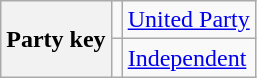<table class=wikitable>
<tr>
<th rowspan=2>Party key</th>
<td bgcolor=></td>
<td><a href='#'>United Party</a></td>
</tr>
<tr>
<td bgcolor=></td>
<td><a href='#'>Independent</a></td>
</tr>
</table>
